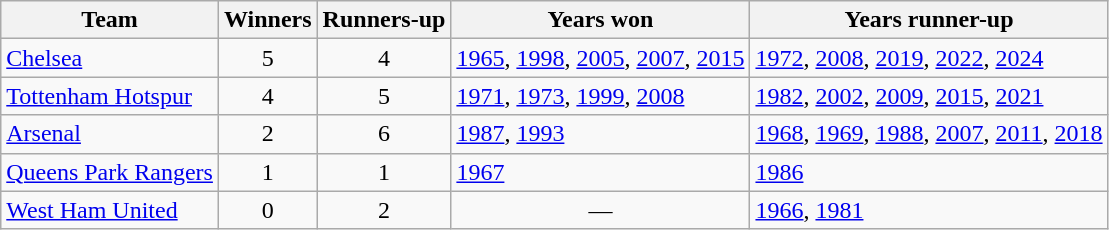<table class="wikitable sortable">
<tr>
<th>Team</th>
<th>Winners</th>
<th>Runners-up</th>
<th class="unsortable">Years won</th>
<th class="unsortable">Years runner-up</th>
</tr>
<tr>
<td><a href='#'>Chelsea</a></td>
<td align=center>5</td>
<td align=center>4</td>
<td><a href='#'>1965</a>, <a href='#'>1998</a>, <a href='#'>2005</a>, <a href='#'>2007</a>, <a href='#'>2015</a></td>
<td><a href='#'>1972</a>, <a href='#'>2008</a>, <a href='#'>2019</a>, <a href='#'>2022</a>, <a href='#'>2024</a></td>
</tr>
<tr>
<td><a href='#'>Tottenham Hotspur</a></td>
<td align=center>4</td>
<td align=center>5</td>
<td><a href='#'>1971</a>, <a href='#'>1973</a>, <a href='#'>1999</a>, <a href='#'>2008</a></td>
<td><a href='#'>1982</a>, <a href='#'>2002</a>, <a href='#'>2009</a>, <a href='#'>2015</a>, <a href='#'>2021</a></td>
</tr>
<tr>
<td><a href='#'>Arsenal</a></td>
<td align=center>2</td>
<td align=center>6</td>
<td><a href='#'>1987</a>, <a href='#'>1993</a></td>
<td><a href='#'>1968</a>, <a href='#'>1969</a>, <a href='#'>1988</a>, <a href='#'>2007</a>, <a href='#'>2011</a>, <a href='#'>2018</a></td>
</tr>
<tr>
<td><a href='#'>Queens Park Rangers</a></td>
<td align=center>1</td>
<td align=center>1</td>
<td><a href='#'>1967</a></td>
<td><a href='#'>1986</a></td>
</tr>
<tr>
<td><a href='#'>West Ham United</a></td>
<td align=center>0</td>
<td align=center>2</td>
<td align=center>—</td>
<td><a href='#'>1966</a>, <a href='#'>1981</a></td>
</tr>
</table>
